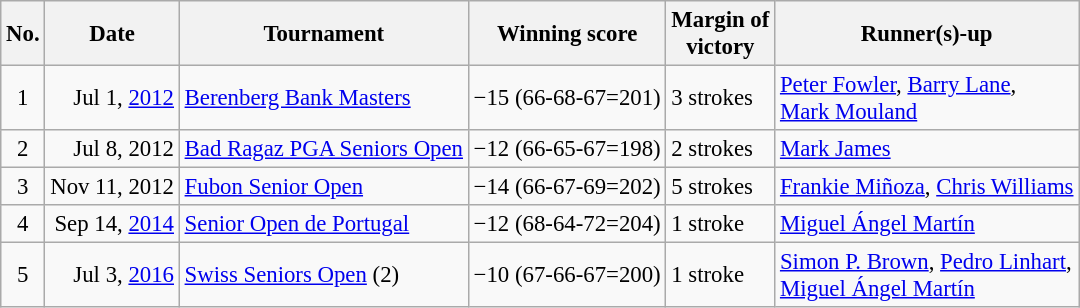<table class="wikitable" style="font-size:95%;">
<tr>
<th>No.</th>
<th>Date</th>
<th>Tournament</th>
<th>Winning score</th>
<th>Margin of<br>victory</th>
<th>Runner(s)-up</th>
</tr>
<tr>
<td align=center>1</td>
<td align=right>Jul 1, <a href='#'>2012</a></td>
<td><a href='#'>Berenberg Bank Masters</a></td>
<td>−15 (66-68-67=201)</td>
<td>3 strokes</td>
<td> <a href='#'>Peter Fowler</a>,  <a href='#'>Barry Lane</a>,<br> <a href='#'>Mark Mouland</a></td>
</tr>
<tr>
<td align=center>2</td>
<td align=right>Jul 8, 2012</td>
<td><a href='#'>Bad Ragaz PGA Seniors Open</a></td>
<td>−12 (66-65-67=198)</td>
<td>2 strokes</td>
<td> <a href='#'>Mark James</a></td>
</tr>
<tr>
<td align=center>3</td>
<td align=right>Nov 11, 2012</td>
<td><a href='#'>Fubon Senior Open</a></td>
<td>−14 (66-67-69=202)</td>
<td>5 strokes</td>
<td> <a href='#'>Frankie Miñoza</a>,  <a href='#'>Chris Williams</a></td>
</tr>
<tr>
<td align=center>4</td>
<td align=right>Sep 14, <a href='#'>2014</a></td>
<td><a href='#'>Senior Open de Portugal</a></td>
<td>−12 (68-64-72=204)</td>
<td>1 stroke</td>
<td> <a href='#'>Miguel Ángel Martín</a></td>
</tr>
<tr>
<td align=center>5</td>
<td align=right>Jul 3, <a href='#'>2016</a></td>
<td><a href='#'>Swiss Seniors Open</a> (2)</td>
<td>−10 (67-66-67=200)</td>
<td>1 stroke</td>
<td> <a href='#'>Simon P. Brown</a>,  <a href='#'>Pedro Linhart</a>,<br> <a href='#'>Miguel Ángel Martín</a></td>
</tr>
</table>
